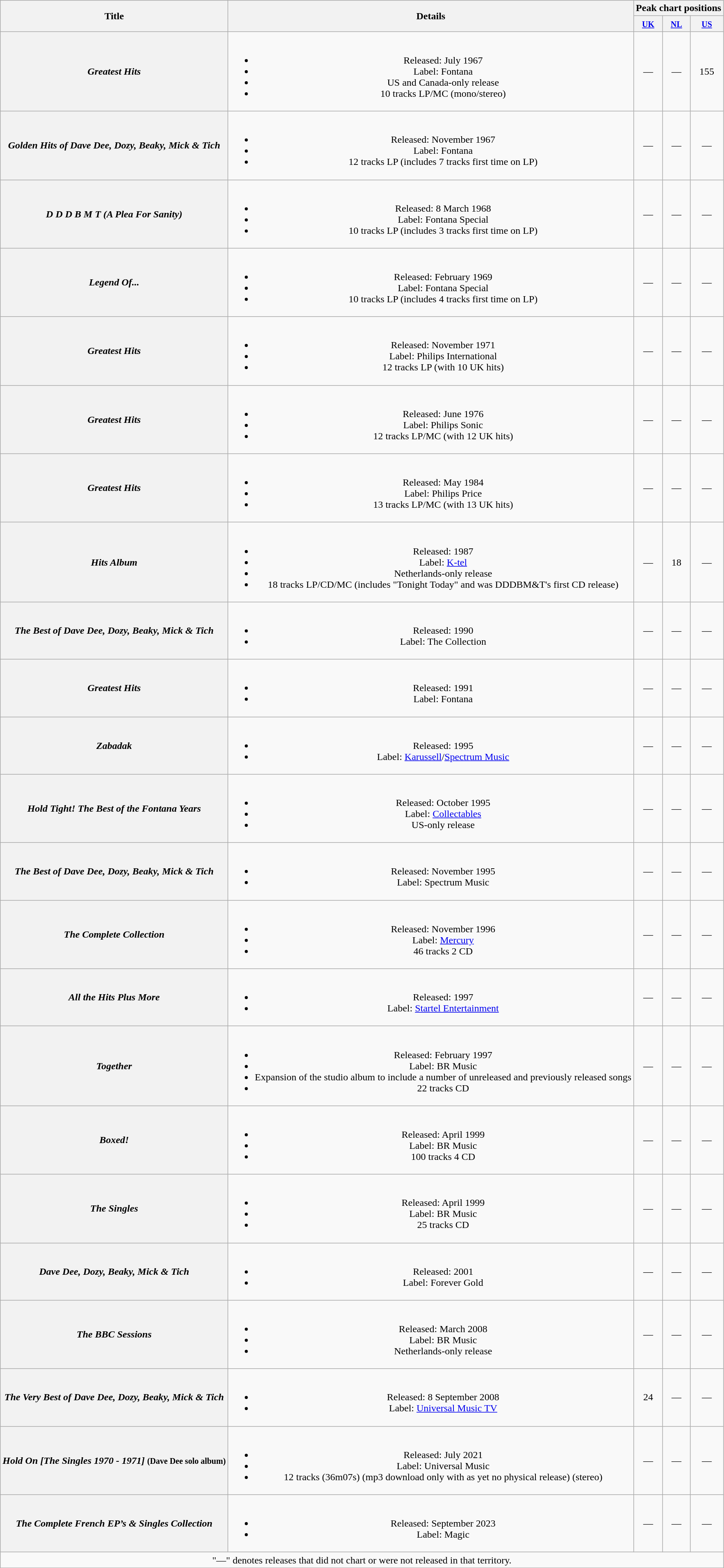<table class="wikitable plainrowheaders" style="text-align:center;">
<tr>
<th scope="col" rowspan="2">Title</th>
<th scope="col" rowspan="2">Details</th>
<th colspan="3">Peak chart positions</th>
</tr>
<tr>
<th scope="col"><small><a href='#'>UK</a></small><br></th>
<th scope="col"><small><a href='#'>NL</a></small><br></th>
<th scope="col"><small><a href='#'>US</a></small><br></th>
</tr>
<tr>
<th scope="row"><em>Greatest Hits</em>   </th>
<td><br><ul><li>Released: July 1967</li><li>Label: Fontana</li><li>US and Canada-only release</li><li>10 tracks LP/MC (mono/stereo) </li></ul></td>
<td>—</td>
<td>—</td>
<td>155</td>
</tr>
<tr>
<th scope="row"><em>Golden Hits of Dave Dee, Dozy, Beaky, Mick & Tich</em></th>
<td><br><ul><li>Released: November 1967</li><li>Label: Fontana</li><li>12 tracks LP (includes 7 tracks first time on LP)</li></ul></td>
<td>—</td>
<td>—</td>
<td>—</td>
</tr>
<tr>
<th scope="row"><em>D D D B M T (A Plea For Sanity)</em></th>
<td><br><ul><li>Released: 8 March 1968</li><li>Label: Fontana Special</li><li>10 tracks LP (includes 3 tracks first time on LP)</li></ul></td>
<td>—</td>
<td>—</td>
<td>—</td>
</tr>
<tr>
<th scope="row"><em>Legend Of...</em></th>
<td><br><ul><li>Released: February 1969</li><li>Label: Fontana Special</li><li>10 tracks LP (includes 4 tracks first time on LP)</li></ul></td>
<td>—</td>
<td>—</td>
<td>—</td>
</tr>
<tr>
<th scope="row"><em>Greatest Hits</em></th>
<td><br><ul><li>Released: November 1971</li><li>Label: Philips International</li><li>12 tracks LP (with 10 UK hits)</li></ul></td>
<td>—</td>
<td>—</td>
<td>—</td>
</tr>
<tr>
<th scope="row"><em>Greatest Hits</em></th>
<td><br><ul><li>Released: June 1976</li><li>Label: Philips Sonic</li><li>12 tracks LP/MC (with 12 UK hits)</li></ul></td>
<td>—</td>
<td>—</td>
<td>—</td>
</tr>
<tr>
<th scope="row"><em>Greatest Hits</em></th>
<td><br><ul><li>Released: May 1984</li><li>Label: Philips Price</li><li>13 tracks LP/MC (with 13 UK hits)</li></ul></td>
<td>—</td>
<td>—</td>
<td>—</td>
</tr>
<tr>
<th scope="row"><em>Hits Album</em></th>
<td><br><ul><li>Released: 1987</li><li>Label: <a href='#'>K-tel</a></li><li>Netherlands-only release</li><li>18 tracks LP/CD/MC (includes "Tonight Today" and was DDDBM&T's first CD release)</li></ul></td>
<td>—</td>
<td>18</td>
<td>—</td>
</tr>
<tr>
<th scope="row"><em>The Best of Dave Dee, Dozy, Beaky, Mick & Tich</em></th>
<td><br><ul><li>Released: 1990</li><li>Label: The Collection</li></ul></td>
<td>—</td>
<td>—</td>
<td>—</td>
</tr>
<tr>
<th scope="row"><em>Greatest Hits</em></th>
<td><br><ul><li>Released: 1991</li><li>Label: Fontana</li></ul></td>
<td>—</td>
<td>—</td>
<td>—</td>
</tr>
<tr>
<th scope="row"><em>Zabadak</em></th>
<td><br><ul><li>Released: 1995</li><li>Label: <a href='#'>Karussell</a>/<a href='#'>Spectrum Music</a></li></ul></td>
<td>—</td>
<td>—</td>
<td>—</td>
</tr>
<tr>
<th scope="row"><em>Hold Tight! The Best of the Fontana Years</em></th>
<td><br><ul><li>Released: October 1995</li><li>Label: <a href='#'>Collectables</a></li><li>US-only release</li></ul></td>
<td>—</td>
<td>—</td>
<td>—</td>
</tr>
<tr>
<th scope="row"><em>The Best of Dave Dee, Dozy, Beaky, Mick & Tich</em></th>
<td><br><ul><li>Released: November 1995</li><li>Label: Spectrum Music</li></ul></td>
<td>—</td>
<td>—</td>
<td>—</td>
</tr>
<tr>
<th scope="row"><em>The Complete Collection</em></th>
<td><br><ul><li>Released: November 1996</li><li>Label: <a href='#'>Mercury</a></li><li>46 tracks 2 CD</li></ul></td>
<td>—</td>
<td>—</td>
<td>—</td>
</tr>
<tr>
<th scope="row"><em>All the Hits Plus More</em></th>
<td><br><ul><li>Released: 1997</li><li>Label: <a href='#'>Startel Entertainment</a></li></ul></td>
<td>—</td>
<td>—</td>
<td>—</td>
</tr>
<tr>
<th scope="row"><em>Together</em></th>
<td><br><ul><li>Released: February 1997</li><li>Label: BR Music</li><li>Expansion of the studio album to include a number of unreleased and previously released songs</li><li>22 tracks CD</li></ul></td>
<td>—</td>
<td>—</td>
<td>—</td>
</tr>
<tr>
<th scope="row"><em>Boxed!</em></th>
<td><br><ul><li>Released: April 1999</li><li>Label: BR Music</li><li>100 tracks 4 CD</li></ul></td>
<td>—</td>
<td>—</td>
<td>—</td>
</tr>
<tr>
<th scope="row"><em>The Singles</em></th>
<td><br><ul><li>Released: April 1999</li><li>Label: BR Music</li><li>25 tracks CD</li></ul></td>
<td>—</td>
<td>—</td>
<td>—</td>
</tr>
<tr>
<th scope="row"><em>Dave Dee, Dozy, Beaky, Mick & Tich</em></th>
<td><br><ul><li>Released: 2001</li><li>Label: Forever Gold</li></ul></td>
<td>—</td>
<td>—</td>
<td>—</td>
</tr>
<tr>
<th scope="row"><em>The BBC Sessions</em></th>
<td><br><ul><li>Released: March 2008</li><li>Label: BR Music</li><li>Netherlands-only release</li></ul></td>
<td>—</td>
<td>—</td>
<td>—</td>
</tr>
<tr>
<th scope="row"><em>The Very Best of Dave Dee, Dozy, Beaky, Mick & Tich</em></th>
<td><br><ul><li>Released: 8 September 2008</li><li>Label: <a href='#'>Universal Music TV</a></li></ul></td>
<td>24</td>
<td>—</td>
<td>—</td>
</tr>
<tr>
<th scope="row"><em>Hold On [The Singles 1970 - 1971]</em> <small>(Dave Dee solo album)</small> </th>
<td><br><ul><li>Released: July 2021</li><li>Label: Universal Music</li><li>12 tracks (36m07s) (mp3 download only with as yet no physical release) (stereo)</li></ul></td>
<td>—</td>
<td>—</td>
<td>—</td>
</tr>
<tr>
<th scope="row"><em>The Complete French EP’s & Singles Collection</em></th>
<td><br><ul><li>Released: September 2023</li><li>Label: Magic</li></ul></td>
<td>—</td>
<td>—</td>
<td>—</td>
</tr>
<tr>
<td colspan="5">"—" denotes releases that did not chart or were not released in that territory.</td>
</tr>
</table>
